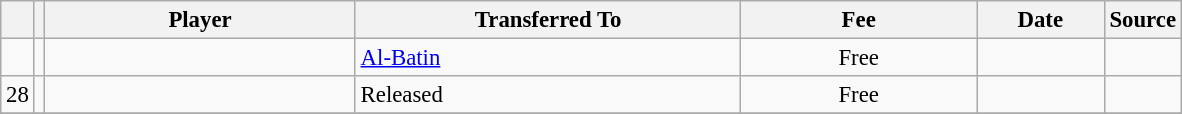<table class="wikitable plainrowheaders sortable" style="font-size:95%">
<tr>
<th></th>
<th></th>
<th scope=col style="width:200px;"><strong>Player</strong></th>
<th scope=col style="width:250px;"><strong>Transferred To</strong></th>
<th scope=col style="width:150px;"><strong>Fee</strong></th>
<th scope=col style="width:78px;"><strong>Date</strong></th>
<th><strong>Source</strong></th>
</tr>
<tr>
<td align=center></td>
<td align=center></td>
<td></td>
<td> <a href='#'>Al-Batin</a></td>
<td align=center>Free</td>
<td align=center></td>
<td align=center></td>
</tr>
<tr>
<td align=center>28</td>
<td align=center></td>
<td></td>
<td>Released</td>
<td align=center>Free</td>
<td align=center></td>
<td align=center></td>
</tr>
<tr>
</tr>
</table>
